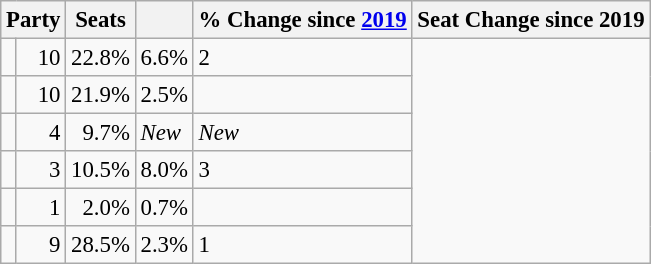<table class="wikitable" style="font-size: 95%;">
<tr>
<th colspan=2>Party</th>
<th>Seats</th>
<th></th>
<th>% Change since <a href='#'>2019</a></th>
<th>Seat Change since 2019</th>
</tr>
<tr>
<td></td>
<td style="text-align:right;">10</td>
<td style="text-align:right;">22.8%</td>
<td> 6.6%</td>
<td> 2</td>
</tr>
<tr>
<td></td>
<td style="text-align:right;">10</td>
<td style="text-align:right;">21.9%</td>
<td> 2.5%</td>
<td></td>
</tr>
<tr>
<td></td>
<td style="text-align:right;">4</td>
<td style="text-align:right;">9.7%</td>
<td><em>New</em></td>
<td><em>New</em></td>
</tr>
<tr>
<td></td>
<td style="text-align:right;">3</td>
<td style="text-align:right;">10.5%</td>
<td> 8.0%</td>
<td> 3</td>
</tr>
<tr>
<td></td>
<td style="text-align:right;">1</td>
<td style="text-align:right;">2.0%</td>
<td> 0.7%</td>
<td></td>
</tr>
<tr>
<td></td>
<td style="text-align:right;">9</td>
<td style="text-align:right;">28.5%</td>
<td> 2.3%</td>
<td> 1</td>
</tr>
</table>
